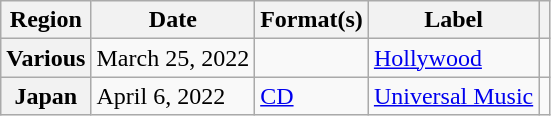<table class="wikitable plainrowheaders">
<tr>
<th scope="col">Region</th>
<th scope="col">Date</th>
<th scope="col">Format(s)</th>
<th scope="col">Label</th>
<th scope="col"></th>
</tr>
<tr>
<th scope="row">Various</th>
<td>March 25, 2022</td>
<td></td>
<td><a href='#'>Hollywood</a></td>
<td style="text-align:center;"></td>
</tr>
<tr>
<th scope="row">Japan</th>
<td>April 6, 2022</td>
<td><a href='#'>CD</a></td>
<td><a href='#'>Universal Music</a></td>
<td style="text-align:center;"></td>
</tr>
</table>
